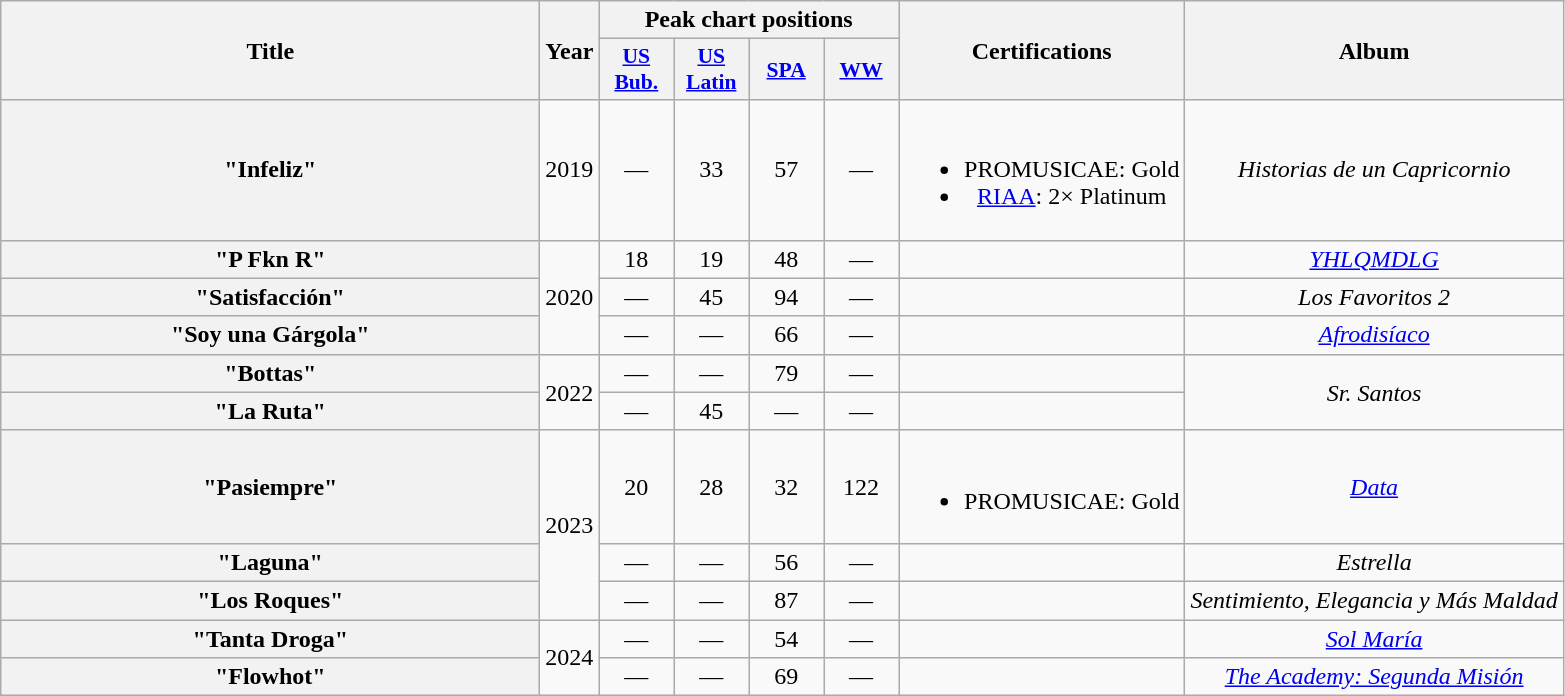<table class="wikitable plainrowheaders" style="text-align:center;">
<tr>
<th rowspan="2" style="width:22em;">Title</th>
<th scope="col" rowspan="2">Year</th>
<th scope="col" colspan="4">Peak chart positions</th>
<th scope="col" rowspan="2">Certifications</th>
<th scope="col" rowspan="2">Album</th>
</tr>
<tr>
<th scope="col" style="width:3em;font-size:90%;"><a href='#'>US<br>Bub.</a><br></th>
<th scope="col" style="width:3em;font-size:90%;"><a href='#'>US<br>Latin</a><br></th>
<th scope="col" style="width:3em;font-size:90%;"><a href='#'>SPA</a><br></th>
<th scope="col" style="width:3em;font-size:90%;"><a href='#'>WW</a><br></th>
</tr>
<tr>
<th scope="row">"Infeliz"<br></th>
<td>2019</td>
<td>—</td>
<td>33</td>
<td>57</td>
<td>—</td>
<td><br><ul><li>PROMUSICAE: Gold</li><li><a href='#'>RIAA</a>: 2× Platinum</li></ul></td>
<td><em>Historias de un Capricornio</em></td>
</tr>
<tr>
<th scope="row">"P Fkn R"<br></th>
<td rowspan="3">2020</td>
<td>18</td>
<td>19</td>
<td>48</td>
<td>—</td>
<td></td>
<td><em><a href='#'>YHLQMDLG</a></em></td>
</tr>
<tr>
<th scope="row">"Satisfacción"<br></th>
<td>—</td>
<td>45</td>
<td>94</td>
<td>—</td>
<td></td>
<td><em>Los Favoritos 2</em></td>
</tr>
<tr>
<th scope="row">"Soy una Gárgola"<br></th>
<td>—</td>
<td>—</td>
<td>66</td>
<td>—</td>
<td></td>
<td><em><a href='#'>Afrodisíaco</a></em></td>
</tr>
<tr>
<th scope="row">"Bottas"<br></th>
<td rowspan="2">2022</td>
<td>—</td>
<td>—</td>
<td>79</td>
<td>—</td>
<td></td>
<td rowspan="2"><em>Sr. Santos</em></td>
</tr>
<tr>
<th scope="row">"La Ruta"<br></th>
<td>—</td>
<td>45</td>
<td>—</td>
<td>—</td>
<td></td>
</tr>
<tr>
<th scope="row">"Pasiempre"<br></th>
<td rowspan="3">2023</td>
<td>20</td>
<td>28</td>
<td>32</td>
<td>122</td>
<td><br><ul><li>PROMUSICAE: Gold</li></ul></td>
<td><em><a href='#'>Data</a></em></td>
</tr>
<tr>
<th scope="row">"Laguna"<br></th>
<td>—</td>
<td>—</td>
<td>56</td>
<td>—</td>
<td></td>
<td><em>Estrella</em></td>
</tr>
<tr>
<th scope="row">"Los Roques"<br></th>
<td>—</td>
<td>—</td>
<td>87</td>
<td>—</td>
<td></td>
<td><em>Sentimiento, Elegancia y Más Maldad</em></td>
</tr>
<tr>
<th scope="row">"Tanta Droga"<br></th>
<td rowspan="2">2024</td>
<td>—</td>
<td>—</td>
<td>54</td>
<td>—</td>
<td></td>
<td><em><a href='#'>Sol María</a></em></td>
</tr>
<tr>
<th scope="row">"Flowhot"<br></th>
<td>—</td>
<td>—</td>
<td>69</td>
<td>—</td>
<td></td>
<td><em><a href='#'>The Academy: Segunda Misión</a></em></td>
</tr>
</table>
